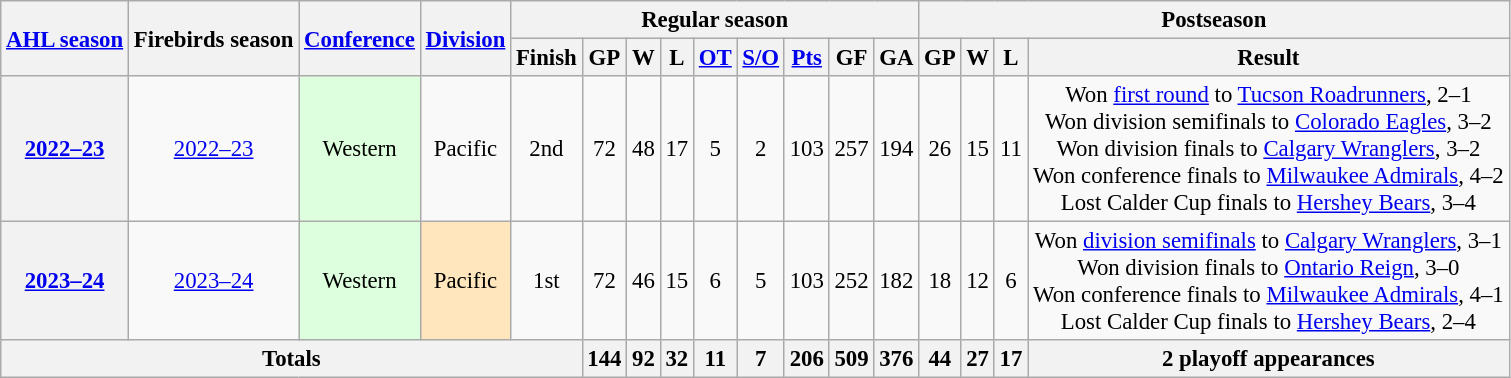<table class="wikitable" style="text-align: center; font-size: 95%">
<tr>
<th scope="col" rowspan="2"><a href='#'>AHL season</a></th>
<th scope="col" rowspan="2">Firebirds season</th>
<th scope="col" rowspan="2"><a href='#'>Conference</a></th>
<th scope="col" rowspan="2"><a href='#'>Division</a></th>
<th scope=colgroup colspan="9">Regular season</th>
<th scope=colgroup colspan="4">Postseason</th>
</tr>
<tr>
<th scope="col">Finish</th>
<th scope="col">GP</th>
<th scope="col">W</th>
<th scope="col">L</th>
<th scope="col"><a href='#'>OT</a></th>
<th scope="col"><a href='#'>S/O</a></th>
<th scope="col"><a href='#'>Pts</a></th>
<th scope="col">GF</th>
<th scope="col">GA</th>
<th scope="col">GP</th>
<th scope="col">W</th>
<th scope="col">L</th>
<th scope="col">Result</th>
</tr>
<tr>
<th scope=row><a href='#'>2022–23</a></th>
<td><a href='#'>2022–23</a></td>
<td bgcolor="#ddffdd">Western</td>
<td>Pacific</td>
<td>2nd</td>
<td>72</td>
<td>48</td>
<td>17</td>
<td>5</td>
<td>2</td>
<td>103</td>
<td>257</td>
<td>194</td>
<td>26</td>
<td>15</td>
<td>11</td>
<td>Won <a href='#'>first round</a> to <a href='#'>Tucson Roadrunners</a>, 2–1<br>Won division semifinals to <a href='#'>Colorado Eagles</a>, 3–2<br>Won division finals to <a href='#'>Calgary Wranglers</a>, 3–2<br>Won conference finals to <a href='#'>Milwaukee Admirals</a>, 4–2<br>Lost Calder Cup finals to <a href='#'>Hershey Bears</a>, 3–4</td>
</tr>
<tr>
<th scope=row><a href='#'>2023–24</a></th>
<td><a href='#'>2023–24</a></td>
<td bgcolor="#ddffdd">Western</td>
<td bgcolor="#FFE6BD">Pacific </td>
<td>1st</td>
<td>72</td>
<td>46</td>
<td>15</td>
<td>6</td>
<td>5</td>
<td>103</td>
<td>252</td>
<td>182</td>
<td>18</td>
<td>12</td>
<td>6</td>
<td>Won <a href='#'>division semifinals</a> to <a href='#'>Calgary Wranglers</a>, 3–1<br>Won division finals to <a href='#'>Ontario Reign</a>, 3–0<br>Won conference finals to <a href='#'>Milwaukee Admirals</a>, 4–1<br>Lost Calder Cup finals to <a href='#'>Hershey Bears</a>, 2–4</td>
</tr>
<tr>
<th colspan="5">Totals</th>
<th>144</th>
<th>92</th>
<th>32</th>
<th>11</th>
<th>7</th>
<th>206</th>
<th>509</th>
<th>376</th>
<th>44</th>
<th>27</th>
<th>17</th>
<th>2 playoff appearances</th>
</tr>
</table>
